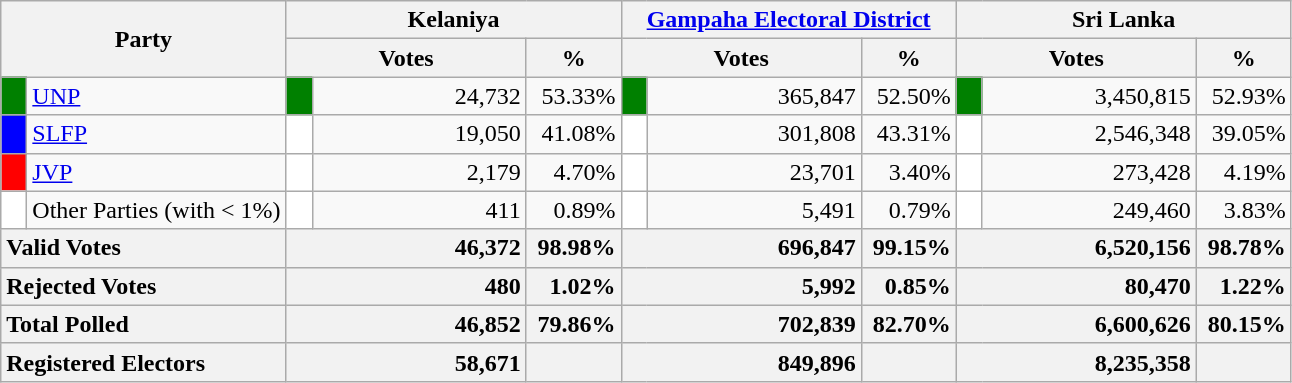<table class="wikitable">
<tr>
<th colspan="2" width="144px"rowspan="2">Party</th>
<th colspan="3" width="216px">Kelaniya</th>
<th colspan="3" width="216px"><a href='#'>Gampaha Electoral District</a></th>
<th colspan="3" width="216px">Sri Lanka</th>
</tr>
<tr>
<th colspan="2" width="144px">Votes</th>
<th>%</th>
<th colspan="2" width="144px">Votes</th>
<th>%</th>
<th colspan="2" width="144px">Votes</th>
<th>%</th>
</tr>
<tr>
<td style="background-color:green;" width="10px"></td>
<td style="text-align:left;"><a href='#'>UNP</a></td>
<td style="background-color:green;" width="10px"></td>
<td style="text-align:right;">24,732</td>
<td style="text-align:right;">53.33%</td>
<td style="background-color:green;" width="10px"></td>
<td style="text-align:right;">365,847</td>
<td style="text-align:right;">52.50%</td>
<td style="background-color:green;" width="10px"></td>
<td style="text-align:right;">3,450,815</td>
<td style="text-align:right;">52.93%</td>
</tr>
<tr>
<td style="background-color:blue;" width="10px"></td>
<td style="text-align:left;"><a href='#'>SLFP</a></td>
<td style="background-color:white;" width="10px"></td>
<td style="text-align:right;">19,050</td>
<td style="text-align:right;">41.08%</td>
<td style="background-color:white;" width="10px"></td>
<td style="text-align:right;">301,808</td>
<td style="text-align:right;">43.31%</td>
<td style="background-color:white;" width="10px"></td>
<td style="text-align:right;">2,546,348</td>
<td style="text-align:right;">39.05%</td>
</tr>
<tr>
<td style="background-color:red;" width="10px"></td>
<td style="text-align:left;"><a href='#'>JVP</a></td>
<td style="background-color:white;" width="10px"></td>
<td style="text-align:right;">2,179</td>
<td style="text-align:right;">4.70%</td>
<td style="background-color:white;" width="10px"></td>
<td style="text-align:right;">23,701</td>
<td style="text-align:right;">3.40%</td>
<td style="background-color:white;" width="10px"></td>
<td style="text-align:right;">273,428</td>
<td style="text-align:right;">4.19%</td>
</tr>
<tr>
<td style="background-color:white;" width="10px"></td>
<td style="text-align:left;">Other Parties (with < 1%)</td>
<td style="background-color:white;" width="10px"></td>
<td style="text-align:right;">411</td>
<td style="text-align:right;">0.89%</td>
<td style="background-color:white;" width="10px"></td>
<td style="text-align:right;">5,491</td>
<td style="text-align:right;">0.79%</td>
<td style="background-color:white;" width="10px"></td>
<td style="text-align:right;">249,460</td>
<td style="text-align:right;">3.83%</td>
</tr>
<tr>
<th colspan="2" width="144px"style="text-align:left;">Valid Votes</th>
<th style="text-align:right;"colspan="2" width="144px">46,372</th>
<th style="text-align:right;">98.98%</th>
<th style="text-align:right;"colspan="2" width="144px">696,847</th>
<th style="text-align:right;">99.15%</th>
<th style="text-align:right;"colspan="2" width="144px">6,520,156</th>
<th style="text-align:right;">98.78%</th>
</tr>
<tr>
<th colspan="2" width="144px"style="text-align:left;">Rejected Votes</th>
<th style="text-align:right;"colspan="2" width="144px">480</th>
<th style="text-align:right;">1.02%</th>
<th style="text-align:right;"colspan="2" width="144px">5,992</th>
<th style="text-align:right;">0.85%</th>
<th style="text-align:right;"colspan="2" width="144px">80,470</th>
<th style="text-align:right;">1.22%</th>
</tr>
<tr>
<th colspan="2" width="144px"style="text-align:left;">Total Polled</th>
<th style="text-align:right;"colspan="2" width="144px">46,852</th>
<th style="text-align:right;">79.86%</th>
<th style="text-align:right;"colspan="2" width="144px">702,839</th>
<th style="text-align:right;">82.70%</th>
<th style="text-align:right;"colspan="2" width="144px">6,600,626</th>
<th style="text-align:right;">80.15%</th>
</tr>
<tr>
<th colspan="2" width="144px"style="text-align:left;">Registered Electors</th>
<th style="text-align:right;"colspan="2" width="144px">58,671</th>
<th></th>
<th style="text-align:right;"colspan="2" width="144px">849,896</th>
<th></th>
<th style="text-align:right;"colspan="2" width="144px">8,235,358</th>
<th></th>
</tr>
</table>
